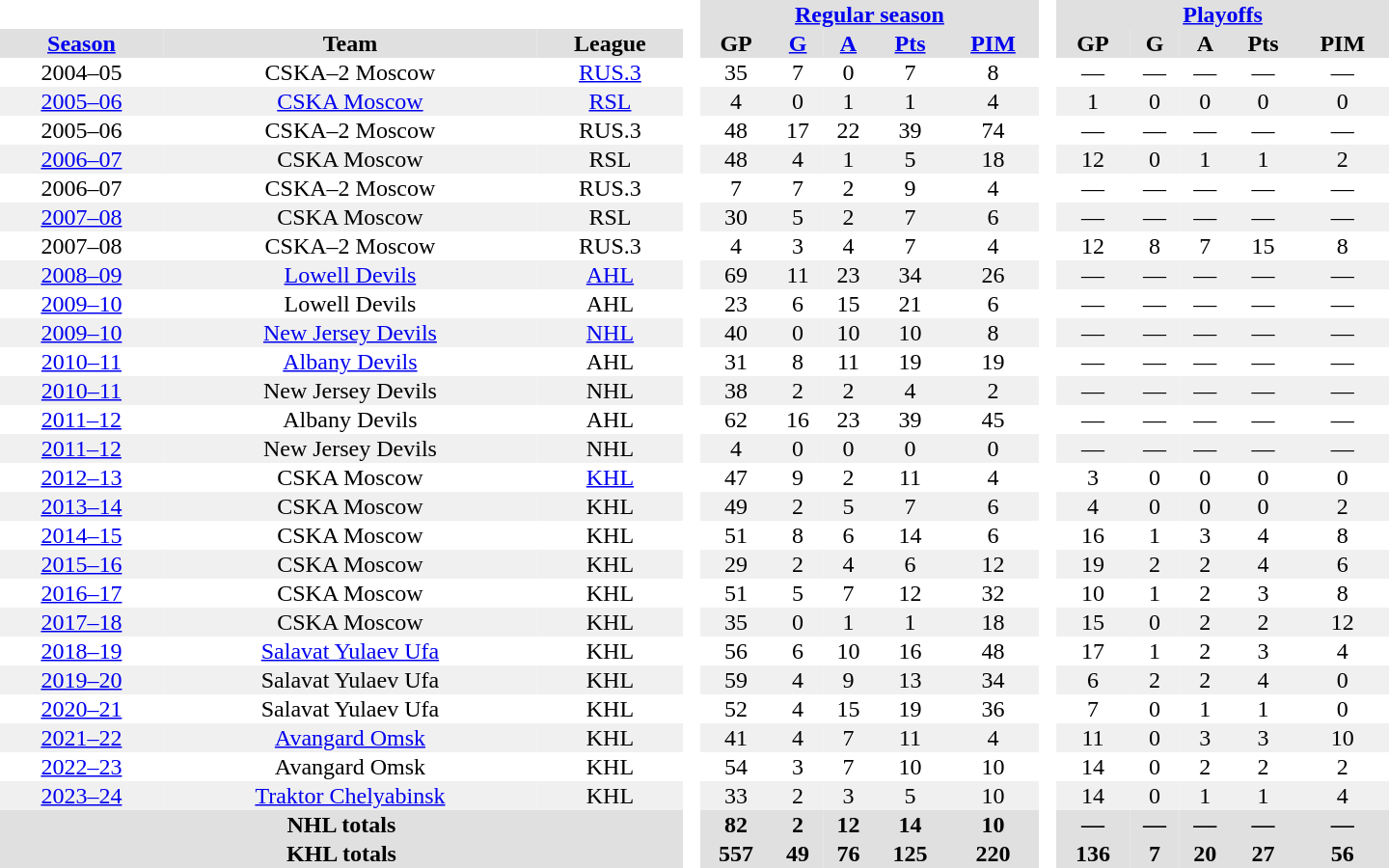<table border="0" cellpadding="1" cellspacing="0" style="text-align:center; width:60em;">
<tr style="background:#e0e0e0;">
<th colspan="3" bgcolor="#ffffff"> </th>
<th rowspan="99" bgcolor="#ffffff"> </th>
<th colspan="5"><a href='#'>Regular season</a></th>
<th rowspan="99" bgcolor="#ffffff"> </th>
<th colspan="5"><a href='#'>Playoffs</a></th>
</tr>
<tr style="background:#e0e0e0;">
<th><a href='#'>Season</a></th>
<th>Team</th>
<th>League</th>
<th>GP</th>
<th><a href='#'>G</a></th>
<th><a href='#'>A</a></th>
<th><a href='#'>Pts</a></th>
<th><a href='#'>PIM</a></th>
<th>GP</th>
<th>G</th>
<th>A</th>
<th>Pts</th>
<th>PIM</th>
</tr>
<tr>
<td>2004–05</td>
<td>CSKA–2 Moscow</td>
<td><a href='#'>RUS.3</a></td>
<td>35</td>
<td>7</td>
<td>0</td>
<td>7</td>
<td>8</td>
<td>—</td>
<td>—</td>
<td>—</td>
<td>—</td>
<td>—</td>
</tr>
<tr style="background:#f0f0f0;">
<td><a href='#'>2005–06</a></td>
<td><a href='#'>CSKA Moscow</a></td>
<td><a href='#'>RSL</a></td>
<td>4</td>
<td>0</td>
<td>1</td>
<td>1</td>
<td>4</td>
<td>1</td>
<td>0</td>
<td>0</td>
<td>0</td>
<td>0</td>
</tr>
<tr>
<td>2005–06</td>
<td>CSKA–2 Moscow</td>
<td>RUS.3</td>
<td>48</td>
<td>17</td>
<td>22</td>
<td>39</td>
<td>74</td>
<td>—</td>
<td>—</td>
<td>—</td>
<td>—</td>
<td>—</td>
</tr>
<tr style="background:#f0f0f0;">
<td><a href='#'>2006–07</a></td>
<td>CSKA Moscow</td>
<td>RSL</td>
<td>48</td>
<td>4</td>
<td>1</td>
<td>5</td>
<td>18</td>
<td>12</td>
<td>0</td>
<td>1</td>
<td>1</td>
<td>2</td>
</tr>
<tr>
<td>2006–07</td>
<td>CSKA–2 Moscow</td>
<td>RUS.3</td>
<td>7</td>
<td>7</td>
<td>2</td>
<td>9</td>
<td>4</td>
<td>—</td>
<td>—</td>
<td>—</td>
<td>—</td>
<td>—</td>
</tr>
<tr style="background:#f0f0f0;">
<td><a href='#'>2007–08</a></td>
<td>CSKA Moscow</td>
<td>RSL</td>
<td>30</td>
<td>5</td>
<td>2</td>
<td>7</td>
<td>6</td>
<td>—</td>
<td>—</td>
<td>—</td>
<td>—</td>
<td>—</td>
</tr>
<tr>
<td>2007–08</td>
<td>CSKA–2 Moscow</td>
<td>RUS.3</td>
<td>4</td>
<td>3</td>
<td>4</td>
<td>7</td>
<td>4</td>
<td>12</td>
<td>8</td>
<td>7</td>
<td>15</td>
<td>8</td>
</tr>
<tr style="background:#f0f0f0;">
<td><a href='#'>2008–09</a></td>
<td><a href='#'>Lowell Devils</a></td>
<td><a href='#'>AHL</a></td>
<td>69</td>
<td>11</td>
<td>23</td>
<td>34</td>
<td>26</td>
<td>—</td>
<td>—</td>
<td>—</td>
<td>—</td>
<td>—</td>
</tr>
<tr>
<td><a href='#'>2009–10</a></td>
<td>Lowell Devils</td>
<td>AHL</td>
<td>23</td>
<td>6</td>
<td>15</td>
<td>21</td>
<td>6</td>
<td>—</td>
<td>—</td>
<td>—</td>
<td>—</td>
<td>—</td>
</tr>
<tr style="background:#f0f0f0;">
<td><a href='#'>2009–10</a></td>
<td><a href='#'>New Jersey Devils</a></td>
<td><a href='#'>NHL</a></td>
<td>40</td>
<td>0</td>
<td>10</td>
<td>10</td>
<td>8</td>
<td>—</td>
<td>—</td>
<td>—</td>
<td>—</td>
<td>—</td>
</tr>
<tr>
<td><a href='#'>2010–11</a></td>
<td><a href='#'>Albany Devils</a></td>
<td>AHL</td>
<td>31</td>
<td>8</td>
<td>11</td>
<td>19</td>
<td>19</td>
<td>—</td>
<td>—</td>
<td>—</td>
<td>—</td>
<td>—</td>
</tr>
<tr bgcolor="#f0f0f0">
<td><a href='#'>2010–11</a></td>
<td>New Jersey Devils</td>
<td>NHL</td>
<td>38</td>
<td>2</td>
<td>2</td>
<td>4</td>
<td>2</td>
<td>—</td>
<td>—</td>
<td>—</td>
<td>—</td>
<td>—</td>
</tr>
<tr>
<td><a href='#'>2011–12</a></td>
<td>Albany Devils</td>
<td>AHL</td>
<td>62</td>
<td>16</td>
<td>23</td>
<td>39</td>
<td>45</td>
<td>—</td>
<td>—</td>
<td>—</td>
<td>—</td>
<td>—</td>
</tr>
<tr bgcolor="#f0f0f0">
<td><a href='#'>2011–12</a></td>
<td>New Jersey Devils</td>
<td>NHL</td>
<td>4</td>
<td>0</td>
<td>0</td>
<td>0</td>
<td>0</td>
<td>—</td>
<td>—</td>
<td>—</td>
<td>—</td>
<td>—</td>
</tr>
<tr>
<td><a href='#'>2012–13</a></td>
<td>CSKA Moscow</td>
<td><a href='#'>KHL</a></td>
<td>47</td>
<td>9</td>
<td>2</td>
<td>11</td>
<td>4</td>
<td>3</td>
<td>0</td>
<td>0</td>
<td>0</td>
<td>0</td>
</tr>
<tr bgcolor="#f0f0f0">
<td><a href='#'>2013–14</a></td>
<td>CSKA Moscow</td>
<td>KHL</td>
<td>49</td>
<td>2</td>
<td>5</td>
<td>7</td>
<td>6</td>
<td>4</td>
<td>0</td>
<td>0</td>
<td>0</td>
<td>2</td>
</tr>
<tr>
<td><a href='#'>2014–15</a></td>
<td>CSKA Moscow</td>
<td>KHL</td>
<td>51</td>
<td>8</td>
<td>6</td>
<td>14</td>
<td>6</td>
<td>16</td>
<td>1</td>
<td>3</td>
<td>4</td>
<td>8</td>
</tr>
<tr bgcolor="#f0f0f0">
<td><a href='#'>2015–16</a></td>
<td>CSKA Moscow</td>
<td>KHL</td>
<td>29</td>
<td>2</td>
<td>4</td>
<td>6</td>
<td>12</td>
<td>19</td>
<td>2</td>
<td>2</td>
<td>4</td>
<td>6</td>
</tr>
<tr>
<td><a href='#'>2016–17</a></td>
<td>CSKA Moscow</td>
<td>KHL</td>
<td>51</td>
<td>5</td>
<td>7</td>
<td>12</td>
<td>32</td>
<td>10</td>
<td>1</td>
<td>2</td>
<td>3</td>
<td>8</td>
</tr>
<tr bgcolor="#f0f0f0">
<td><a href='#'>2017–18</a></td>
<td>CSKA Moscow</td>
<td>KHL</td>
<td>35</td>
<td>0</td>
<td>1</td>
<td>1</td>
<td>18</td>
<td>15</td>
<td>0</td>
<td>2</td>
<td>2</td>
<td>12</td>
</tr>
<tr>
<td><a href='#'>2018–19</a></td>
<td><a href='#'>Salavat Yulaev Ufa</a></td>
<td>KHL</td>
<td>56</td>
<td>6</td>
<td>10</td>
<td>16</td>
<td>48</td>
<td>17</td>
<td>1</td>
<td>2</td>
<td>3</td>
<td>4</td>
</tr>
<tr bgcolor="#f0f0f0">
<td><a href='#'>2019–20</a></td>
<td>Salavat Yulaev Ufa</td>
<td>KHL</td>
<td>59</td>
<td>4</td>
<td>9</td>
<td>13</td>
<td>34</td>
<td>6</td>
<td>2</td>
<td>2</td>
<td>4</td>
<td>0</td>
</tr>
<tr>
<td><a href='#'>2020–21</a></td>
<td>Salavat Yulaev Ufa</td>
<td>KHL</td>
<td>52</td>
<td>4</td>
<td>15</td>
<td>19</td>
<td>36</td>
<td>7</td>
<td>0</td>
<td>1</td>
<td>1</td>
<td>0</td>
</tr>
<tr bgcolor="#f0f0f0">
<td><a href='#'>2021–22</a></td>
<td><a href='#'>Avangard Omsk</a></td>
<td>KHL</td>
<td>41</td>
<td>4</td>
<td>7</td>
<td>11</td>
<td>4</td>
<td>11</td>
<td>0</td>
<td>3</td>
<td>3</td>
<td>10</td>
</tr>
<tr>
<td><a href='#'>2022–23</a></td>
<td>Avangard Omsk</td>
<td>KHL</td>
<td>54</td>
<td>3</td>
<td>7</td>
<td>10</td>
<td>10</td>
<td>14</td>
<td>0</td>
<td>2</td>
<td>2</td>
<td>2</td>
</tr>
<tr bgcolor="#f0f0f0">
<td><a href='#'>2023–24</a></td>
<td><a href='#'>Traktor Chelyabinsk</a></td>
<td>KHL</td>
<td>33</td>
<td>2</td>
<td>3</td>
<td>5</td>
<td>10</td>
<td>14</td>
<td>0</td>
<td>1</td>
<td>1</td>
<td>4</td>
</tr>
<tr bgcolor="#e0e0e0">
<th colspan="3">NHL totals</th>
<th>82</th>
<th>2</th>
<th>12</th>
<th>14</th>
<th>10</th>
<th>—</th>
<th>—</th>
<th>—</th>
<th>—</th>
<th>—</th>
</tr>
<tr bgcolor="#e0e0e0">
<th colspan="3">KHL totals</th>
<th>557</th>
<th>49</th>
<th>76</th>
<th>125</th>
<th>220</th>
<th>136</th>
<th>7</th>
<th>20</th>
<th>27</th>
<th>56</th>
</tr>
</table>
